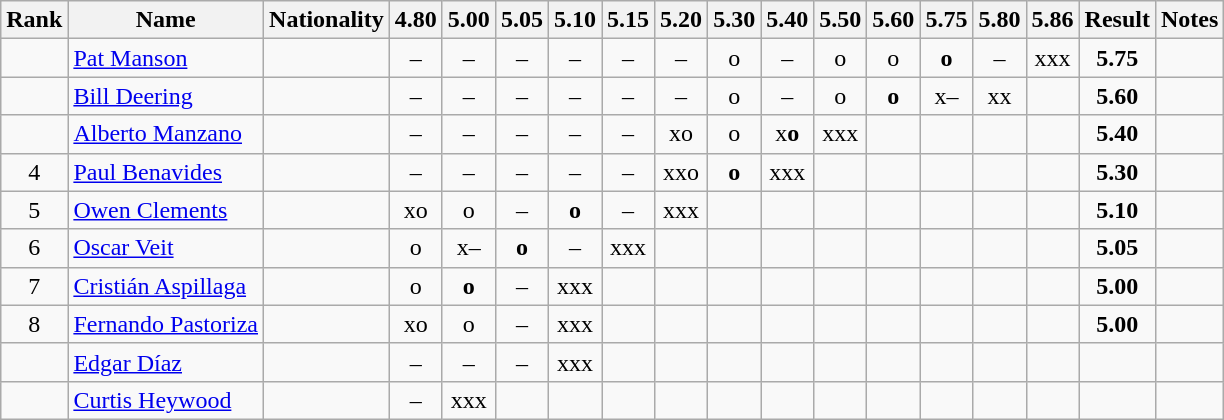<table class="wikitable sortable" style="text-align:center">
<tr>
<th>Rank</th>
<th>Name</th>
<th>Nationality</th>
<th>4.80</th>
<th>5.00</th>
<th>5.05</th>
<th>5.10</th>
<th>5.15</th>
<th>5.20</th>
<th>5.30</th>
<th>5.40</th>
<th>5.50</th>
<th>5.60</th>
<th>5.75</th>
<th>5.80</th>
<th>5.86</th>
<th>Result</th>
<th>Notes</th>
</tr>
<tr>
<td></td>
<td align=left><a href='#'>Pat Manson</a></td>
<td align=left></td>
<td>–</td>
<td>–</td>
<td>–</td>
<td>–</td>
<td>–</td>
<td>–</td>
<td>o</td>
<td>–</td>
<td>o</td>
<td>o</td>
<td><strong>o</strong></td>
<td>–</td>
<td>xxx</td>
<td><strong>5.75</strong></td>
<td></td>
</tr>
<tr>
<td></td>
<td align=left><a href='#'>Bill Deering</a></td>
<td align=left></td>
<td>–</td>
<td>–</td>
<td>–</td>
<td>–</td>
<td>–</td>
<td>–</td>
<td>o</td>
<td>–</td>
<td>o</td>
<td><strong>o</strong></td>
<td>x–</td>
<td>xx</td>
<td></td>
<td><strong>5.60</strong></td>
<td></td>
</tr>
<tr>
<td></td>
<td align=left><a href='#'>Alberto Manzano</a></td>
<td align=left></td>
<td>–</td>
<td>–</td>
<td>–</td>
<td>–</td>
<td>–</td>
<td>xo</td>
<td>o</td>
<td>x<strong>o</strong></td>
<td>xxx</td>
<td></td>
<td></td>
<td></td>
<td></td>
<td><strong>5.40</strong></td>
<td></td>
</tr>
<tr>
<td>4</td>
<td align=left><a href='#'>Paul Benavides</a></td>
<td align=left></td>
<td>–</td>
<td>–</td>
<td>–</td>
<td>–</td>
<td>–</td>
<td>xxo</td>
<td><strong>o</strong></td>
<td>xxx</td>
<td></td>
<td></td>
<td></td>
<td></td>
<td></td>
<td><strong>5.30</strong></td>
<td></td>
</tr>
<tr>
<td>5</td>
<td align=left><a href='#'>Owen Clements</a></td>
<td align=left></td>
<td>xo</td>
<td>o</td>
<td>–</td>
<td><strong>o</strong></td>
<td>–</td>
<td>xxx</td>
<td></td>
<td></td>
<td></td>
<td></td>
<td></td>
<td></td>
<td></td>
<td><strong>5.10</strong></td>
<td></td>
</tr>
<tr>
<td>6</td>
<td align=left><a href='#'>Oscar Veit</a></td>
<td align=left></td>
<td>o</td>
<td>x–</td>
<td><strong>o</strong></td>
<td>–</td>
<td>xxx</td>
<td></td>
<td></td>
<td></td>
<td></td>
<td></td>
<td></td>
<td></td>
<td></td>
<td><strong>5.05</strong></td>
<td></td>
</tr>
<tr>
<td>7</td>
<td align=left><a href='#'>Cristián Aspillaga</a></td>
<td align=left></td>
<td>o</td>
<td><strong>o</strong></td>
<td>–</td>
<td>xxx</td>
<td></td>
<td></td>
<td></td>
<td></td>
<td></td>
<td></td>
<td></td>
<td></td>
<td></td>
<td><strong>5.00</strong></td>
<td></td>
</tr>
<tr>
<td>8</td>
<td align=left><a href='#'>Fernando Pastoriza</a></td>
<td align=left></td>
<td>xo</td>
<td>o</td>
<td>–</td>
<td>xxx</td>
<td></td>
<td></td>
<td></td>
<td></td>
<td></td>
<td></td>
<td></td>
<td></td>
<td></td>
<td><strong>5.00</strong></td>
<td></td>
</tr>
<tr>
<td></td>
<td align=left><a href='#'>Edgar Díaz</a></td>
<td align=left></td>
<td>–</td>
<td>–</td>
<td>–</td>
<td>xxx</td>
<td></td>
<td></td>
<td></td>
<td></td>
<td></td>
<td></td>
<td></td>
<td></td>
<td></td>
<td><strong></strong></td>
<td></td>
</tr>
<tr>
<td></td>
<td align=left><a href='#'>Curtis Heywood</a></td>
<td align=left></td>
<td>–</td>
<td>xxx</td>
<td></td>
<td></td>
<td></td>
<td></td>
<td></td>
<td></td>
<td></td>
<td></td>
<td></td>
<td></td>
<td></td>
<td><strong></strong></td>
<td></td>
</tr>
</table>
